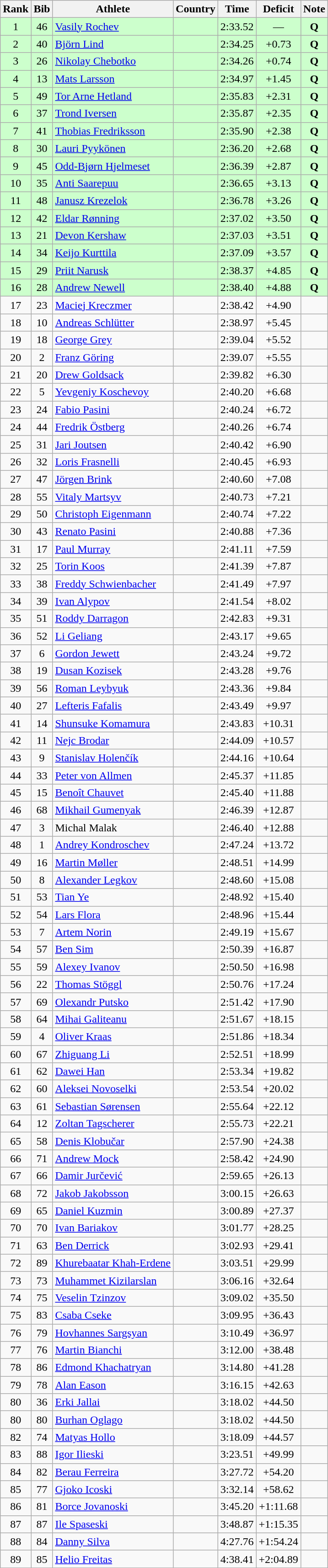<table class="wikitable sortable" style="text-align:center">
<tr>
<th>Rank</th>
<th>Bib</th>
<th>Athlete</th>
<th>Country</th>
<th>Time</th>
<th>Deficit</th>
<th>Note</th>
</tr>
<tr bgcolor=ccffcc>
<td>1</td>
<td>46</td>
<td align=left><a href='#'>Vasily Rochev</a></td>
<td align=left></td>
<td>2:33.52</td>
<td>—</td>
<td><strong>Q</strong></td>
</tr>
<tr bgcolor=ccffcc>
<td>2</td>
<td>40</td>
<td align=left><a href='#'>Björn Lind</a></td>
<td align=left></td>
<td>2:34.25</td>
<td>+0.73</td>
<td><strong>Q</strong></td>
</tr>
<tr bgcolor=ccffcc>
<td>3</td>
<td>26</td>
<td align=left><a href='#'>Nikolay Chebotko</a></td>
<td align=left></td>
<td>2:34.26</td>
<td>+0.74</td>
<td><strong>Q</strong></td>
</tr>
<tr bgcolor=ccffcc>
<td>4</td>
<td>13</td>
<td align=left><a href='#'>Mats Larsson</a></td>
<td align=left></td>
<td>2:34.97</td>
<td>+1.45</td>
<td><strong>Q</strong></td>
</tr>
<tr bgcolor=ccffcc>
<td>5</td>
<td>49</td>
<td align=left><a href='#'>Tor Arne Hetland</a></td>
<td align=left></td>
<td>2:35.83</td>
<td>+2.31</td>
<td><strong>Q</strong></td>
</tr>
<tr bgcolor=ccffcc>
<td>6</td>
<td>37</td>
<td align=left><a href='#'>Trond Iversen</a></td>
<td align=left></td>
<td>2:35.87</td>
<td>+2.35</td>
<td><strong>Q</strong></td>
</tr>
<tr bgcolor=ccffcc>
<td>7</td>
<td>41</td>
<td align=left><a href='#'>Thobias Fredriksson</a></td>
<td align=left></td>
<td>2:35.90</td>
<td>+2.38</td>
<td><strong>Q</strong></td>
</tr>
<tr bgcolor=ccffcc>
<td>8</td>
<td>30</td>
<td align=left><a href='#'>Lauri Pyykönen</a></td>
<td align=left></td>
<td>2:36.20</td>
<td>+2.68</td>
<td><strong>Q</strong></td>
</tr>
<tr bgcolor=ccffcc>
<td>9</td>
<td>45</td>
<td align=left><a href='#'>Odd-Bjørn Hjelmeset</a></td>
<td align=left></td>
<td>2:36.39</td>
<td>+2.87</td>
<td><strong>Q</strong></td>
</tr>
<tr bgcolor=ccffcc>
<td>10</td>
<td>35</td>
<td align=left><a href='#'>Anti Saarepuu</a></td>
<td align=left></td>
<td>2:36.65</td>
<td>+3.13</td>
<td><strong>Q</strong></td>
</tr>
<tr bgcolor=ccffcc>
<td>11</td>
<td>48</td>
<td align=left><a href='#'>Janusz Krezelok</a></td>
<td align=left></td>
<td>2:36.78</td>
<td>+3.26</td>
<td><strong>Q</strong></td>
</tr>
<tr bgcolor=ccffcc>
<td>12</td>
<td>42</td>
<td align=left><a href='#'>Eldar Rønning</a></td>
<td align=left></td>
<td>2:37.02</td>
<td>+3.50</td>
<td><strong>Q</strong></td>
</tr>
<tr bgcolor=ccffcc>
<td>13</td>
<td>21</td>
<td align=left><a href='#'>Devon Kershaw</a></td>
<td align=left></td>
<td>2:37.03</td>
<td>+3.51</td>
<td><strong>Q</strong></td>
</tr>
<tr bgcolor=ccffcc>
<td>14</td>
<td>34</td>
<td align=left><a href='#'>Keijo Kurttila</a></td>
<td align=left></td>
<td>2:37.09</td>
<td>+3.57</td>
<td><strong>Q</strong></td>
</tr>
<tr bgcolor=ccffcc>
<td>15</td>
<td>29</td>
<td align=left><a href='#'>Priit Narusk</a></td>
<td align=left></td>
<td>2:38.37</td>
<td>+4.85</td>
<td><strong>Q</strong></td>
</tr>
<tr bgcolor=ccffcc>
<td>16</td>
<td>28</td>
<td align=left><a href='#'>Andrew Newell</a></td>
<td align=left></td>
<td>2:38.40</td>
<td>+4.88</td>
<td><strong>Q</strong></td>
</tr>
<tr>
<td>17</td>
<td>23</td>
<td align=left><a href='#'>Maciej Kreczmer</a></td>
<td align=left></td>
<td>2:38.42</td>
<td>+4.90</td>
<td></td>
</tr>
<tr>
<td>18</td>
<td>10</td>
<td align=left><a href='#'>Andreas Schlütter</a></td>
<td align=left></td>
<td>2:38.97</td>
<td>+5.45</td>
<td></td>
</tr>
<tr>
<td>19</td>
<td>18</td>
<td align=left><a href='#'>George Grey</a></td>
<td align=left></td>
<td>2:39.04</td>
<td>+5.52</td>
<td></td>
</tr>
<tr>
<td>20</td>
<td>2</td>
<td align=left><a href='#'>Franz Göring</a></td>
<td align=left></td>
<td>2:39.07</td>
<td>+5.55</td>
<td></td>
</tr>
<tr>
<td>21</td>
<td>20</td>
<td align=left><a href='#'>Drew Goldsack</a></td>
<td align=left></td>
<td>2:39.82</td>
<td>+6.30</td>
<td></td>
</tr>
<tr>
<td>22</td>
<td>5</td>
<td align=left><a href='#'>Yevgeniy Koschevoy</a></td>
<td align=left></td>
<td>2:40.20</td>
<td>+6.68</td>
<td></td>
</tr>
<tr>
<td>23</td>
<td>24</td>
<td align=left><a href='#'>Fabio Pasini</a></td>
<td align=left></td>
<td>2:40.24</td>
<td>+6.72</td>
<td></td>
</tr>
<tr>
<td>24</td>
<td>44</td>
<td align=left><a href='#'>Fredrik Östberg</a></td>
<td align=left></td>
<td>2:40.26</td>
<td>+6.74</td>
<td></td>
</tr>
<tr>
<td>25</td>
<td>31</td>
<td align=left><a href='#'>Jari Joutsen</a></td>
<td align=left></td>
<td>2:40.42</td>
<td>+6.90</td>
<td></td>
</tr>
<tr>
<td>26</td>
<td>32</td>
<td align=left><a href='#'>Loris Frasnelli</a></td>
<td align=left></td>
<td>2:40.45</td>
<td>+6.93</td>
<td></td>
</tr>
<tr>
<td>27</td>
<td>47</td>
<td align=left><a href='#'>Jörgen Brink</a></td>
<td align=left></td>
<td>2:40.60</td>
<td>+7.08</td>
<td></td>
</tr>
<tr>
<td>28</td>
<td>55</td>
<td align=left><a href='#'>Vitaly Martsyv</a></td>
<td align=left></td>
<td>2:40.73</td>
<td>+7.21</td>
<td></td>
</tr>
<tr>
<td>29</td>
<td>50</td>
<td align=left><a href='#'>Christoph Eigenmann</a></td>
<td align=left></td>
<td>2:40.74</td>
<td>+7.22</td>
<td></td>
</tr>
<tr>
<td>30</td>
<td>43</td>
<td align=left><a href='#'>Renato Pasini</a></td>
<td align=left></td>
<td>2:40.88</td>
<td>+7.36</td>
<td></td>
</tr>
<tr>
<td>31</td>
<td>17</td>
<td align=left><a href='#'>Paul Murray</a></td>
<td align=left></td>
<td>2:41.11</td>
<td>+7.59</td>
<td></td>
</tr>
<tr>
<td>32</td>
<td>25</td>
<td align=left><a href='#'>Torin Koos</a></td>
<td align=left></td>
<td>2:41.39</td>
<td>+7.87</td>
<td></td>
</tr>
<tr>
<td>33</td>
<td>38</td>
<td align=left><a href='#'>Freddy Schwienbacher</a></td>
<td align=left></td>
<td>2:41.49</td>
<td>+7.97</td>
<td></td>
</tr>
<tr>
<td>34</td>
<td>39</td>
<td align=left><a href='#'>Ivan Alypov</a></td>
<td align=left></td>
<td>2:41.54</td>
<td>+8.02</td>
<td></td>
</tr>
<tr>
<td>35</td>
<td>51</td>
<td align=left><a href='#'>Roddy Darragon</a></td>
<td align=left></td>
<td>2:42.83</td>
<td>+9.31</td>
<td></td>
</tr>
<tr>
<td>36</td>
<td>52</td>
<td align=left><a href='#'>Li Geliang</a></td>
<td align=left></td>
<td>2:43.17</td>
<td>+9.65</td>
<td></td>
</tr>
<tr>
<td>37</td>
<td>6</td>
<td align=left><a href='#'>Gordon Jewett</a></td>
<td align=left></td>
<td>2:43.24</td>
<td>+9.72</td>
<td></td>
</tr>
<tr>
<td>38</td>
<td>19</td>
<td align=left><a href='#'>Dusan Kozisek</a></td>
<td align=left></td>
<td>2:43.28</td>
<td>+9.76</td>
<td></td>
</tr>
<tr>
<td>39</td>
<td>56</td>
<td align=left><a href='#'>Roman Leybyuk</a></td>
<td align=left></td>
<td>2:43.36</td>
<td>+9.84</td>
<td></td>
</tr>
<tr>
<td>40</td>
<td>27</td>
<td align=left><a href='#'>Lefteris Fafalis</a></td>
<td align=left></td>
<td>2:43.49</td>
<td>+9.97</td>
<td></td>
</tr>
<tr>
<td>41</td>
<td>14</td>
<td align=left><a href='#'>Shunsuke Komamura</a></td>
<td align=left></td>
<td>2:43.83</td>
<td>+10.31</td>
<td></td>
</tr>
<tr>
<td>42</td>
<td>11</td>
<td align=left><a href='#'>Nejc Brodar</a></td>
<td align=left></td>
<td>2:44.09</td>
<td>+10.57</td>
<td></td>
</tr>
<tr>
<td>43</td>
<td>9</td>
<td align=left><a href='#'>Stanislav Holenčík</a></td>
<td align=left></td>
<td>2:44.16</td>
<td>+10.64</td>
<td></td>
</tr>
<tr>
<td>44</td>
<td>33</td>
<td align=left><a href='#'>Peter von Allmen</a></td>
<td align=left></td>
<td>2:45.37</td>
<td>+11.85</td>
<td></td>
</tr>
<tr>
<td>45</td>
<td>15</td>
<td align=left><a href='#'>Benoît Chauvet</a></td>
<td align=left></td>
<td>2:45.40</td>
<td>+11.88</td>
<td></td>
</tr>
<tr>
<td>46</td>
<td>68</td>
<td align=left><a href='#'>Mikhail Gumenyak</a></td>
<td align=left></td>
<td>2:46.39</td>
<td>+12.87</td>
<td></td>
</tr>
<tr>
<td>47</td>
<td>3</td>
<td align=left>Michal Malak</td>
<td align=left></td>
<td>2:46.40</td>
<td>+12.88</td>
<td></td>
</tr>
<tr>
<td>48</td>
<td>1</td>
<td align=left><a href='#'>Andrey Kondroschev</a></td>
<td align=left></td>
<td>2:47.24</td>
<td>+13.72</td>
<td></td>
</tr>
<tr>
<td>49</td>
<td>16</td>
<td align=left><a href='#'>Martin Møller</a></td>
<td align=left></td>
<td>2:48.51</td>
<td>+14.99</td>
<td></td>
</tr>
<tr>
<td>50</td>
<td>8</td>
<td align=left><a href='#'>Alexander Legkov</a></td>
<td align=left></td>
<td>2:48.60</td>
<td>+15.08</td>
<td></td>
</tr>
<tr>
<td>51</td>
<td>53</td>
<td align=left><a href='#'>Tian Ye</a></td>
<td align=left></td>
<td>2:48.92</td>
<td>+15.40</td>
<td></td>
</tr>
<tr>
<td>52</td>
<td>54</td>
<td align=left><a href='#'>Lars Flora</a></td>
<td align=left></td>
<td>2:48.96</td>
<td>+15.44</td>
<td></td>
</tr>
<tr>
<td>53</td>
<td>7</td>
<td align=left><a href='#'>Artem Norin</a></td>
<td align=left></td>
<td>2:49.19</td>
<td>+15.67</td>
<td></td>
</tr>
<tr>
<td>54</td>
<td>57</td>
<td align=left><a href='#'>Ben Sim</a></td>
<td align=left></td>
<td>2:50.39</td>
<td>+16.87</td>
<td></td>
</tr>
<tr>
<td>55</td>
<td>59</td>
<td align=left><a href='#'>Alexey Ivanov</a></td>
<td align=left></td>
<td>2:50.50</td>
<td>+16.98</td>
<td></td>
</tr>
<tr>
<td>56</td>
<td>22</td>
<td align=left><a href='#'>Thomas Stöggl</a></td>
<td align=left></td>
<td>2:50.76</td>
<td>+17.24</td>
<td></td>
</tr>
<tr>
<td>57</td>
<td>69</td>
<td align=left><a href='#'>Olexandr Putsko</a></td>
<td align=left></td>
<td>2:51.42</td>
<td>+17.90</td>
<td></td>
</tr>
<tr>
<td>58</td>
<td>64</td>
<td align=left><a href='#'>Mihai Galiteanu</a></td>
<td align=left></td>
<td>2:51.67</td>
<td>+18.15</td>
<td></td>
</tr>
<tr>
<td>59</td>
<td>4</td>
<td align=left><a href='#'>Oliver Kraas</a></td>
<td align=left></td>
<td>2:51.86</td>
<td>+18.34</td>
<td></td>
</tr>
<tr>
<td>60</td>
<td>67</td>
<td align=left><a href='#'>Zhiguang Li</a></td>
<td align=left></td>
<td>2:52.51</td>
<td>+18.99</td>
<td></td>
</tr>
<tr>
<td>61</td>
<td>62</td>
<td align=left><a href='#'>Dawei Han</a></td>
<td align=left></td>
<td>2:53.34</td>
<td>+19.82</td>
<td></td>
</tr>
<tr>
<td>62</td>
<td>60</td>
<td align=left><a href='#'>Aleksei Novoselki</a></td>
<td align=left></td>
<td>2:53.54</td>
<td>+20.02</td>
<td></td>
</tr>
<tr>
<td>63</td>
<td>61</td>
<td align=left><a href='#'>Sebastian Sørensen</a></td>
<td align=left></td>
<td>2:55.64</td>
<td>+22.12</td>
<td></td>
</tr>
<tr>
<td>64</td>
<td>12</td>
<td align=left><a href='#'>Zoltan Tagscherer</a></td>
<td align=left></td>
<td>2:55.73</td>
<td>+22.21</td>
<td></td>
</tr>
<tr>
<td>65</td>
<td>58</td>
<td align=left><a href='#'>Denis Klobučar</a></td>
<td align=left></td>
<td>2:57.90</td>
<td>+24.38</td>
<td></td>
</tr>
<tr>
<td>66</td>
<td>71</td>
<td align=left><a href='#'>Andrew Mock</a></td>
<td align=left></td>
<td>2:58.42</td>
<td>+24.90</td>
<td></td>
</tr>
<tr>
<td>67</td>
<td>66</td>
<td align=left><a href='#'>Damir Jurčević</a></td>
<td align=left></td>
<td>2:59.65</td>
<td>+26.13</td>
<td></td>
</tr>
<tr>
<td>68</td>
<td>72</td>
<td align=left><a href='#'>Jakob Jakobsson</a></td>
<td align=left></td>
<td>3:00.15</td>
<td>+26.63</td>
<td></td>
</tr>
<tr>
<td>69</td>
<td>65</td>
<td align=left><a href='#'>Daniel Kuzmin</a></td>
<td align=left></td>
<td>3:00.89</td>
<td>+27.37</td>
<td></td>
</tr>
<tr>
<td>70</td>
<td>70</td>
<td align=left><a href='#'>Ivan Bariakov</a></td>
<td align=left></td>
<td>3:01.77</td>
<td>+28.25</td>
<td></td>
</tr>
<tr>
<td>71</td>
<td>63</td>
<td align=left><a href='#'>Ben Derrick</a></td>
<td align=left></td>
<td>3:02.93</td>
<td>+29.41</td>
<td></td>
</tr>
<tr>
<td>72</td>
<td>89</td>
<td align=left><a href='#'>Khurebaatar Khah-Erdene</a></td>
<td align=left></td>
<td>3:03.51</td>
<td>+29.99</td>
<td></td>
</tr>
<tr>
<td>73</td>
<td>73</td>
<td align=left><a href='#'>Muhammet Kizilarslan</a></td>
<td align=left></td>
<td>3:06.16</td>
<td>+32.64</td>
<td></td>
</tr>
<tr>
<td>74</td>
<td>75</td>
<td align=left><a href='#'>Veselin Tzinzov</a></td>
<td align=left></td>
<td>3:09.02</td>
<td>+35.50</td>
<td></td>
</tr>
<tr>
<td>75</td>
<td>83</td>
<td align=left><a href='#'>Csaba Cseke</a></td>
<td align=left></td>
<td>3:09.95</td>
<td>+36.43</td>
<td></td>
</tr>
<tr>
<td>76</td>
<td>79</td>
<td align=left><a href='#'>Hovhannes Sargsyan</a></td>
<td align=left></td>
<td>3:10.49</td>
<td>+36.97</td>
<td></td>
</tr>
<tr>
<td>77</td>
<td>76</td>
<td align=left><a href='#'>Martin Bianchi</a></td>
<td align=left></td>
<td>3:12.00</td>
<td>+38.48</td>
<td></td>
</tr>
<tr>
<td>78</td>
<td>86</td>
<td align=left><a href='#'>Edmond Khachatryan</a></td>
<td align=left></td>
<td>3:14.80</td>
<td>+41.28</td>
<td></td>
</tr>
<tr>
<td>79</td>
<td>78</td>
<td align=left><a href='#'>Alan Eason</a></td>
<td align=left></td>
<td>3:16.15</td>
<td>+42.63</td>
<td></td>
</tr>
<tr>
<td>80</td>
<td>36</td>
<td align=left><a href='#'>Erki Jallai</a></td>
<td align=left></td>
<td>3:18.02</td>
<td>+44.50</td>
<td></td>
</tr>
<tr>
<td>80</td>
<td>80</td>
<td align=left><a href='#'>Burhan Oglago</a></td>
<td align=left></td>
<td>3:18.02</td>
<td>+44.50</td>
<td></td>
</tr>
<tr>
<td>82</td>
<td>74</td>
<td align=left><a href='#'>Matyas Hollo</a></td>
<td align=left></td>
<td>3:18.09</td>
<td>+44.57</td>
<td></td>
</tr>
<tr>
<td>83</td>
<td>88</td>
<td align=left><a href='#'>Igor Ilieski</a></td>
<td align=left></td>
<td>3:23.51</td>
<td>+49.99</td>
<td></td>
</tr>
<tr>
<td>84</td>
<td>82</td>
<td align=left><a href='#'>Berau Ferreira</a></td>
<td align=left></td>
<td>3:27.72</td>
<td>+54.20</td>
<td></td>
</tr>
<tr>
<td>85</td>
<td>77</td>
<td align=left><a href='#'>Gjoko Icoski</a></td>
<td align=left></td>
<td>3:32.14</td>
<td>+58.62</td>
<td></td>
</tr>
<tr>
<td>86</td>
<td>81</td>
<td align=left><a href='#'>Borce Jovanoski</a></td>
<td align=left></td>
<td>3:45.20</td>
<td>+1:11.68</td>
<td></td>
</tr>
<tr>
<td>87</td>
<td>87</td>
<td align=left><a href='#'>Ile Spaseski</a></td>
<td align=left></td>
<td>3:48.87</td>
<td>+1:15.35</td>
<td></td>
</tr>
<tr>
<td>88</td>
<td>84</td>
<td align=left><a href='#'>Danny Silva</a></td>
<td align=left></td>
<td>4:27.76</td>
<td>+1:54.24</td>
<td></td>
</tr>
<tr>
<td>89</td>
<td>85</td>
<td align=left><a href='#'>Helio Freitas</a></td>
<td align=left></td>
<td>4:38.41</td>
<td>+2:04.89</td>
<td></td>
</tr>
</table>
